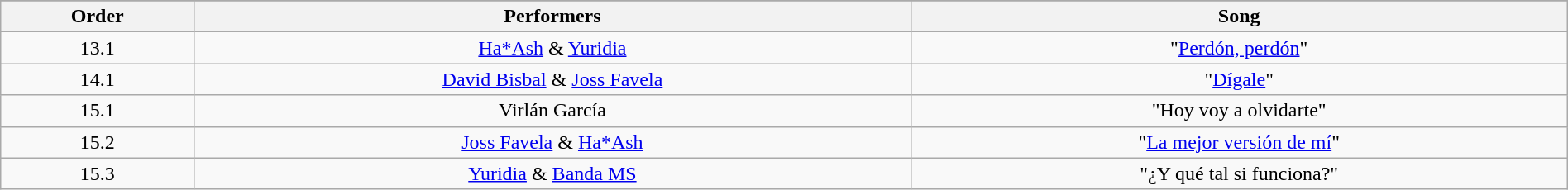<table class="wikitable" style="text-align:center; width:100%">
<tr>
</tr>
<tr>
<th>Order</th>
<th>Performers</th>
<th>Song</th>
</tr>
<tr>
<td>13.1</td>
<td><a href='#'>Ha*Ash</a> & <a href='#'>Yuridia</a></td>
<td>"<a href='#'>Perdón, perdón</a>"</td>
</tr>
<tr>
<td>14.1</td>
<td><a href='#'>David Bisbal</a> & <a href='#'>Joss Favela</a></td>
<td>"<a href='#'>Dígale</a>"</td>
</tr>
<tr>
<td>15.1</td>
<td>Virlán García</td>
<td>"Hoy voy a olvidarte"</td>
</tr>
<tr>
<td>15.2</td>
<td><a href='#'>Joss Favela</a> & <a href='#'>Ha*Ash</a></td>
<td>"<a href='#'>La mejor versión de mí</a>"</td>
</tr>
<tr>
<td>15.3</td>
<td><a href='#'>Yuridia</a> & <a href='#'>Banda MS</a></td>
<td>"¿Y qué tal si funciona?"</td>
</tr>
</table>
